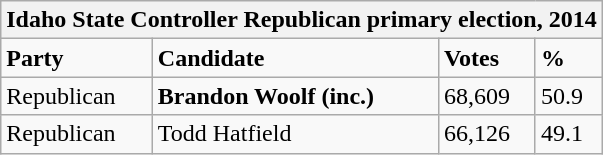<table class="wikitable">
<tr>
<th colspan="4">Idaho State Controller Republican primary election, 2014</th>
</tr>
<tr>
<td><strong>Party</strong></td>
<td><strong>Candidate</strong></td>
<td><strong>Votes</strong></td>
<td><strong>%</strong></td>
</tr>
<tr>
<td>Republican</td>
<td><strong>Brandon Woolf (inc.)</strong></td>
<td>68,609</td>
<td>50.9</td>
</tr>
<tr>
<td>Republican</td>
<td>Todd Hatfield</td>
<td>66,126</td>
<td>49.1</td>
</tr>
</table>
